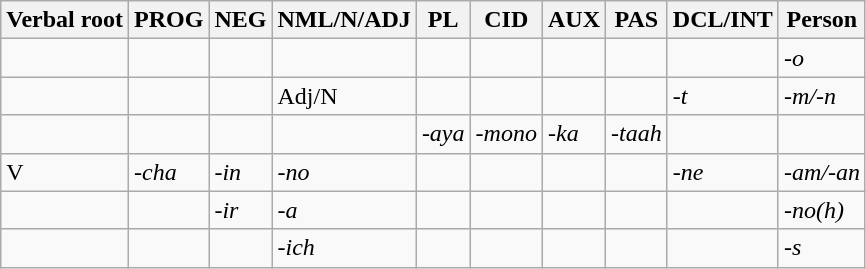<table class="wikitable">
<tr>
<th>Verbal root</th>
<th>PROG</th>
<th>NEG</th>
<th>NML/N/ADJ</th>
<th>PL</th>
<th>CID</th>
<th>AUX</th>
<th>PAS</th>
<th>DCL/INT</th>
<th>Person</th>
</tr>
<tr>
<td></td>
<td></td>
<td></td>
<td></td>
<td></td>
<td></td>
<td></td>
<td></td>
<td></td>
<td><em>-o</em></td>
</tr>
<tr>
<td></td>
<td></td>
<td></td>
<td>Adj/N</td>
<td></td>
<td></td>
<td></td>
<td></td>
<td><em>-t</em></td>
<td><em>-m/-n</em></td>
</tr>
<tr>
<td></td>
<td></td>
<td></td>
<td></td>
<td><em>-aya</em></td>
<td><em>-mono</em></td>
<td><em>-ka</em></td>
<td><em>-taah</em></td>
<td></td>
<td></td>
</tr>
<tr>
<td>V</td>
<td><em>-cha</em></td>
<td><em>-in</em></td>
<td><em>-no</em></td>
<td></td>
<td></td>
<td></td>
<td></td>
<td><em>-ne</em></td>
<td><em>-am/-an</em></td>
</tr>
<tr>
<td></td>
<td></td>
<td><em>-ir</em></td>
<td><em>-a</em></td>
<td></td>
<td></td>
<td></td>
<td></td>
<td></td>
<td><em>-no(h)</em></td>
</tr>
<tr>
<td></td>
<td></td>
<td></td>
<td><em>-ich</em></td>
<td></td>
<td></td>
<td></td>
<td></td>
<td></td>
<td><em>-s</em></td>
</tr>
</table>
